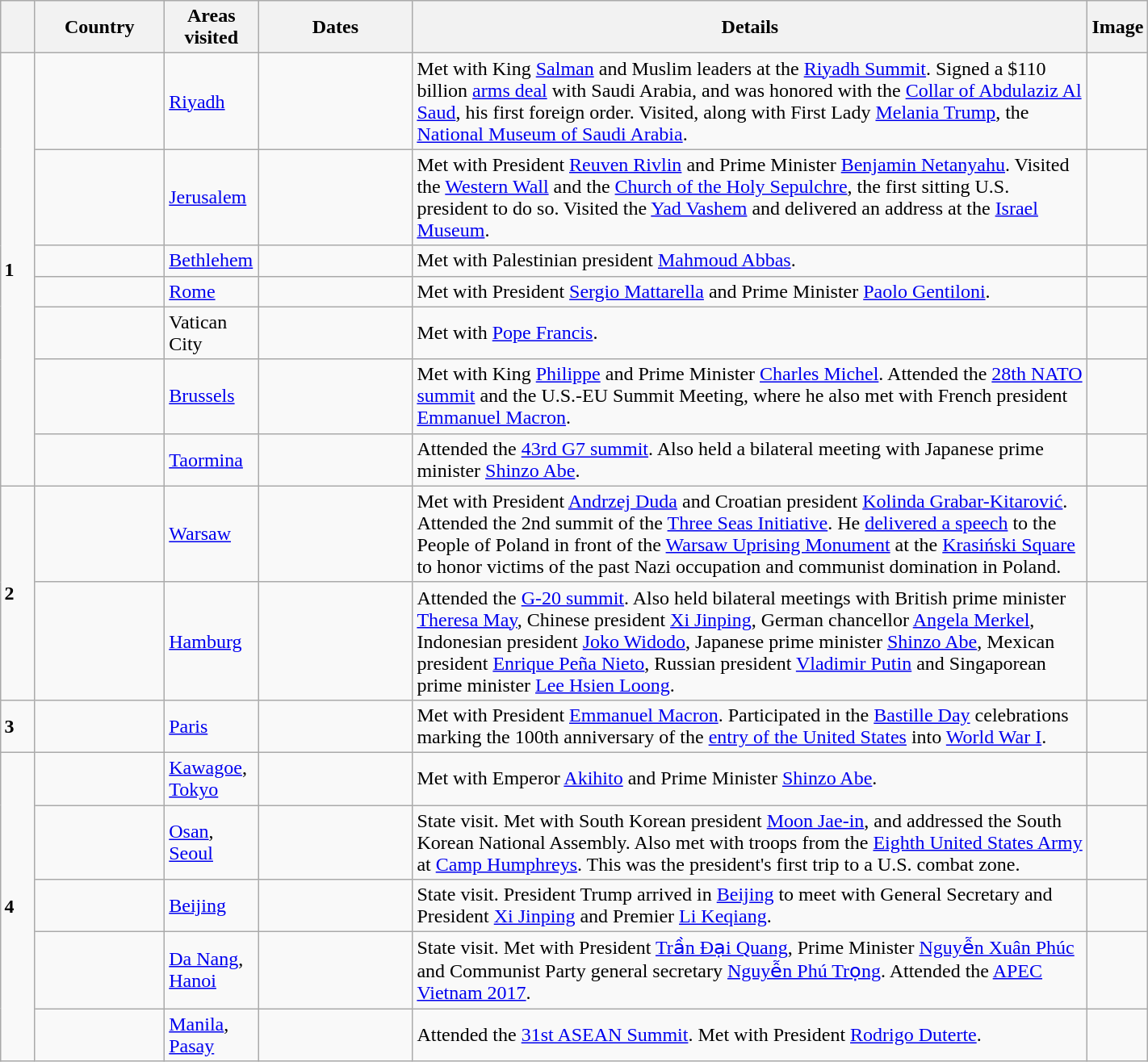<table class="wikitable sortable" style="margin:1em auto 1em auto;">
<tr>
<th style="width: 3%;"></th>
<th width=100>Country</th>
<th width=70>Areas visited</th>
<th width=120>Dates</th>
<th width=550>Details</th>
<th>Image</th>
</tr>
<tr>
<td rowspan=7><strong>1</strong></td>
<td></td>
<td><a href='#'>Riyadh</a></td>
<td></td>
<td>Met with King <a href='#'>Salman</a> and Muslim leaders at the <a href='#'>Riyadh Summit</a>. Signed a $110 billion <a href='#'>arms deal</a> with Saudi Arabia, and was honored with the <a href='#'>Collar of Abdulaziz Al Saud</a>, his first foreign order. Visited, along with First Lady <a href='#'>Melania Trump</a>, the <a href='#'>National Museum of Saudi Arabia</a>.</td>
<td></td>
</tr>
<tr>
<td></td>
<td><a href='#'>Jerusalem</a></td>
<td></td>
<td>Met with President <a href='#'>Reuven Rivlin</a> and Prime Minister <a href='#'>Benjamin Netanyahu</a>. Visited the <a href='#'>Western Wall</a> and the <a href='#'>Church of the Holy Sepulchre</a>, the first sitting U.S. president to do so. Visited the <a href='#'>Yad Vashem</a> and delivered an address at the <a href='#'>Israel Museum</a>.</td>
<td></td>
</tr>
<tr>
<td></td>
<td><a href='#'>Bethlehem</a></td>
<td></td>
<td>Met with Palestinian president <a href='#'>Mahmoud Abbas</a>.</td>
<td></td>
</tr>
<tr>
<td></td>
<td><a href='#'>Rome</a></td>
<td></td>
<td>Met with President <a href='#'>Sergio Mattarella</a> and Prime Minister <a href='#'>Paolo Gentiloni</a>.</td>
<td></td>
</tr>
<tr>
<td></td>
<td>Vatican City</td>
<td></td>
<td>Met with <a href='#'>Pope Francis</a>.</td>
<td></td>
</tr>
<tr>
<td></td>
<td><a href='#'>Brussels</a></td>
<td></td>
<td>Met with King <a href='#'>Philippe</a> and Prime Minister <a href='#'>Charles Michel</a>. Attended the <a href='#'>28th NATO summit</a> and the U.S.-EU Summit Meeting, where he also met with French president <a href='#'>Emmanuel Macron</a>.</td>
<td></td>
</tr>
<tr>
<td></td>
<td><a href='#'>Taormina</a></td>
<td></td>
<td>Attended the <a href='#'>43rd G7 summit</a>. Also held a bilateral meeting with Japanese prime minister <a href='#'>Shinzo Abe</a>.</td>
<td></td>
</tr>
<tr>
<td rowspan=2><strong>2</strong></td>
<td></td>
<td><a href='#'>Warsaw</a></td>
<td></td>
<td>Met with President <a href='#'>Andrzej Duda</a> and Croatian president <a href='#'>Kolinda Grabar-Kitarović</a>. Attended the 2nd summit of the <a href='#'>Three Seas Initiative</a>. He <a href='#'>delivered a speech</a> to the People of Poland in front of the <a href='#'>Warsaw Uprising Monument</a> at the <a href='#'>Krasiński Square</a> to honor victims of the past Nazi occupation and communist domination in Poland.</td>
<td></td>
</tr>
<tr>
<td></td>
<td><a href='#'>Hamburg</a></td>
<td></td>
<td>Attended the <a href='#'>G-20 summit</a>. Also held bilateral meetings with British prime minister <a href='#'>Theresa May</a>, Chinese president <a href='#'>Xi Jinping</a>, German chancellor <a href='#'>Angela Merkel</a>, Indonesian president <a href='#'>Joko Widodo</a>, Japanese prime minister <a href='#'>Shinzo Abe</a>, Mexican president <a href='#'>Enrique Peña Nieto</a>, Russian president <a href='#'>Vladimir Putin</a> and Singaporean prime minister <a href='#'>Lee Hsien Loong</a>.</td>
<td></td>
</tr>
<tr>
<td><strong>3</strong></td>
<td></td>
<td><a href='#'>Paris</a></td>
<td></td>
<td>Met with President <a href='#'>Emmanuel Macron</a>. Participated in the <a href='#'>Bastille Day</a> celebrations marking the 100th anniversary of the <a href='#'>entry of the United States</a> into <a href='#'>World War I</a>.</td>
<td></td>
</tr>
<tr>
<td rowspan=5><strong>4</strong></td>
<td></td>
<td><a href='#'>Kawagoe</a>,<br><a href='#'>Tokyo</a></td>
<td></td>
<td>Met with Emperor <a href='#'>Akihito</a> and Prime Minister <a href='#'>Shinzo Abe</a>.</td>
<td></td>
</tr>
<tr>
<td></td>
<td><a href='#'>Osan</a>,<br><a href='#'>Seoul</a></td>
<td></td>
<td>State visit. Met with South Korean president <a href='#'>Moon Jae-in</a>, and addressed the South Korean National Assembly. Also met with troops from the <a href='#'>Eighth United States Army</a> at <a href='#'>Camp Humphreys</a>. This was the president's first trip to a U.S. combat zone.</td>
<td></td>
</tr>
<tr>
<td></td>
<td><a href='#'>Beijing</a></td>
<td></td>
<td>State visit. President Trump arrived in <a href='#'>Beijing</a> to meet with General Secretary and President <a href='#'>Xi Jinping</a> and Premier <a href='#'>Li Keqiang</a>.</td>
<td></td>
</tr>
<tr>
<td></td>
<td><a href='#'>Da Nang</a>,<br><a href='#'>Hanoi</a></td>
<td></td>
<td>State visit. Met with President <a href='#'>Trần Đại Quang</a>, Prime Minister <a href='#'>Nguyễn Xuân Phúc</a> and Communist Party general secretary <a href='#'>Nguyễn Phú Trọng</a>. Attended the <a href='#'>APEC Vietnam 2017</a>.</td>
<td></td>
</tr>
<tr>
<td></td>
<td><a href='#'>Manila</a>,<br><a href='#'>Pasay</a></td>
<td></td>
<td>Attended the <a href='#'>31st ASEAN Summit</a>. Met with President <a href='#'>Rodrigo Duterte</a>.</td>
<td></td>
</tr>
</table>
